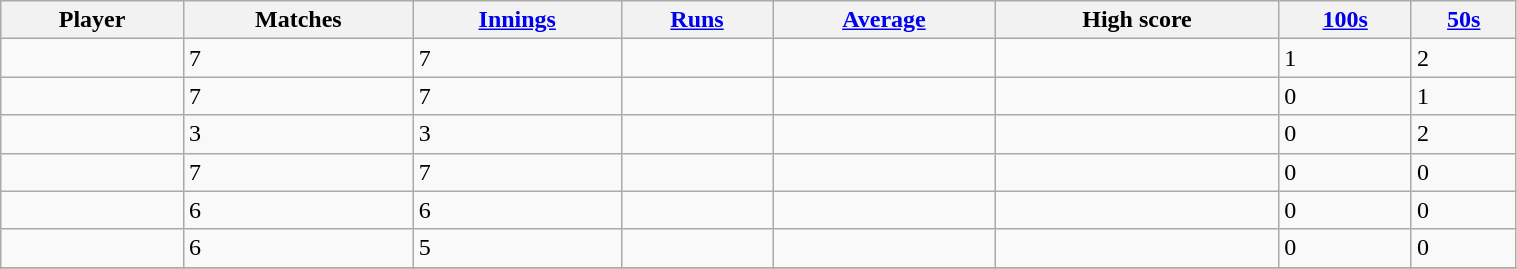<table class="wikitable sortable" style="width:80%;">
<tr>
<th>Player</th>
<th>Matches</th>
<th><a href='#'>Innings</a></th>
<th><a href='#'>Runs</a></th>
<th><a href='#'>Average</a></th>
<th>High score</th>
<th><a href='#'>100s</a></th>
<th><a href='#'>50s</a></th>
</tr>
<tr>
<td></td>
<td>7</td>
<td>7</td>
<td></td>
<td></td>
<td></td>
<td>1</td>
<td>2</td>
</tr>
<tr>
<td></td>
<td>7</td>
<td>7</td>
<td></td>
<td></td>
<td></td>
<td>0</td>
<td>1</td>
</tr>
<tr>
<td></td>
<td>3</td>
<td>3</td>
<td></td>
<td></td>
<td></td>
<td>0</td>
<td>2</td>
</tr>
<tr>
<td></td>
<td>7</td>
<td>7</td>
<td></td>
<td></td>
<td></td>
<td>0</td>
<td>0</td>
</tr>
<tr>
<td></td>
<td>6</td>
<td>6</td>
<td></td>
<td></td>
<td></td>
<td>0</td>
<td>0</td>
</tr>
<tr>
<td></td>
<td>6</td>
<td>5</td>
<td></td>
<td></td>
<td></td>
<td>0</td>
<td>0</td>
</tr>
<tr>
</tr>
</table>
